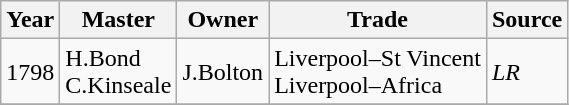<table class=" wikitable">
<tr>
<th>Year</th>
<th>Master</th>
<th>Owner</th>
<th>Trade</th>
<th>Source</th>
</tr>
<tr>
<td>1798</td>
<td>H.Bond<br>C.Kinseale</td>
<td>J.Bolton</td>
<td>Liverpool–St Vincent<br>Liverpool–Africa</td>
<td><em>LR</em></td>
</tr>
<tr>
</tr>
</table>
